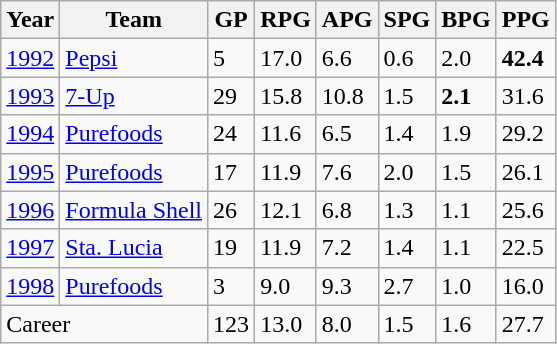<table class="wikitable sortable">
<tr>
<th>Year</th>
<th>Team</th>
<th>GP</th>
<th>RPG</th>
<th>APG</th>
<th>SPG</th>
<th>BPG</th>
<th>PPG</th>
</tr>
<tr>
<td><a href='#'>1992</a></td>
<td><a href='#'>Pepsi</a></td>
<td>5</td>
<td>17.0</td>
<td>6.6</td>
<td>0.6</td>
<td>2.0</td>
<td><strong>42.4</strong></td>
</tr>
<tr>
<td><a href='#'>1993</a></td>
<td><a href='#'>7-Up</a></td>
<td>29</td>
<td>15.8</td>
<td>10.8</td>
<td>1.5</td>
<td><strong>2.1</strong></td>
<td>31.6</td>
</tr>
<tr>
<td><a href='#'>1994</a></td>
<td><a href='#'>Purefoods</a></td>
<td>24</td>
<td>11.6</td>
<td>6.5</td>
<td>1.4</td>
<td>1.9</td>
<td>29.2</td>
</tr>
<tr>
<td><a href='#'>1995</a></td>
<td><a href='#'>Purefoods</a></td>
<td>17</td>
<td>11.9</td>
<td>7.6</td>
<td>2.0</td>
<td>1.5</td>
<td>26.1</td>
</tr>
<tr>
<td><a href='#'>1996</a></td>
<td><a href='#'>Formula Shell</a></td>
<td>26</td>
<td>12.1</td>
<td>6.8</td>
<td>1.3</td>
<td>1.1</td>
<td>25.6</td>
</tr>
<tr>
<td><a href='#'>1997</a></td>
<td><a href='#'>Sta. Lucia</a></td>
<td>19</td>
<td>11.9</td>
<td>7.2</td>
<td>1.4</td>
<td>1.1</td>
<td>22.5</td>
</tr>
<tr>
<td><a href='#'>1998</a></td>
<td><a href='#'>Purefoods</a></td>
<td>3</td>
<td>9.0</td>
<td>9.3</td>
<td>2.7</td>
<td>1.0</td>
<td>16.0</td>
</tr>
<tr>
<td colspan="2">Career</td>
<td>123</td>
<td>13.0</td>
<td>8.0</td>
<td>1.5</td>
<td>1.6</td>
<td>27.7</td>
</tr>
</table>
